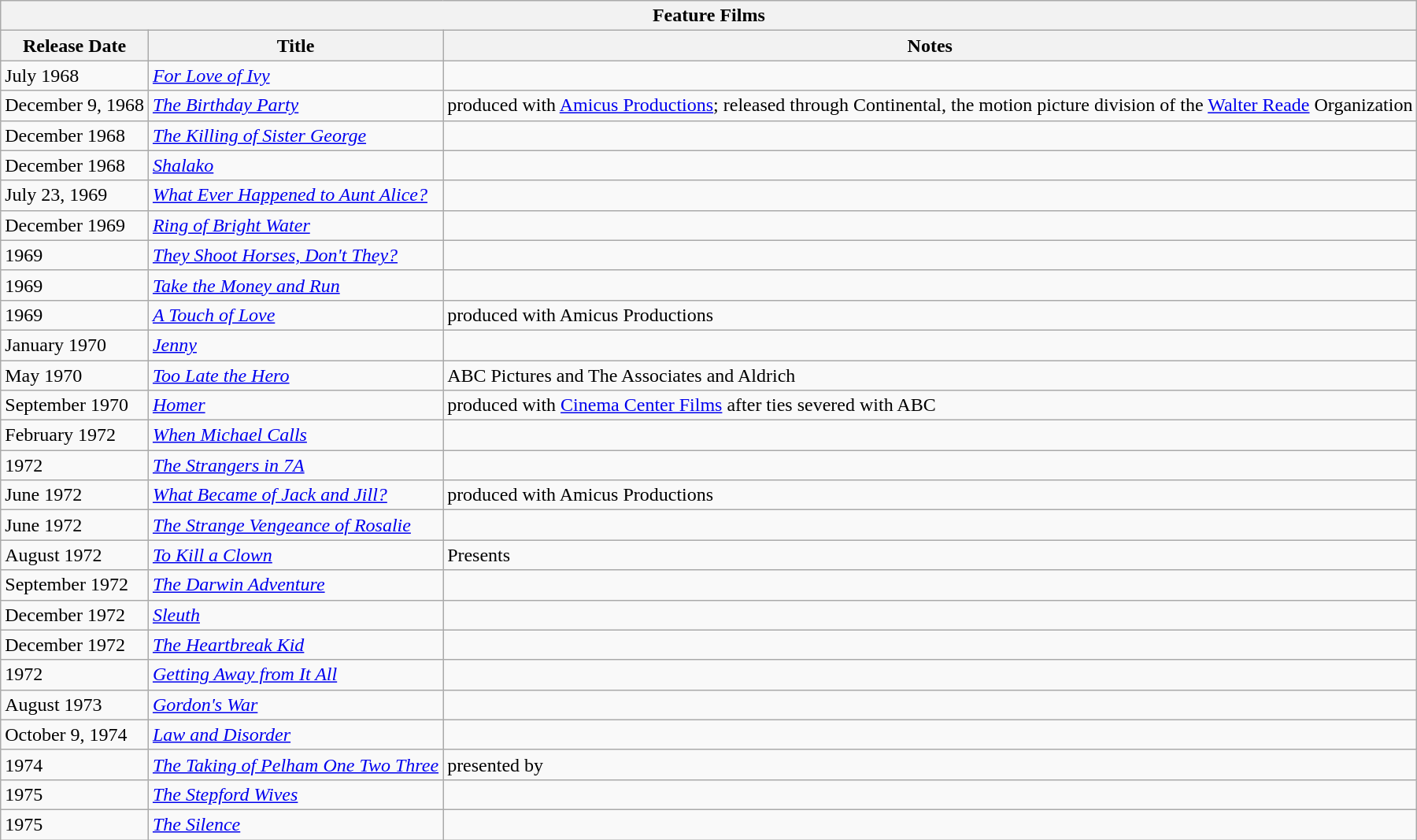<table class="wikitable sortable">
<tr>
<th colspan=3>Feature Films</th>
</tr>
<tr>
<th>Release Date</th>
<th>Title</th>
<th>Notes</th>
</tr>
<tr>
<td>July 1968</td>
<td><em><a href='#'>For Love of Ivy</a></em></td>
<td></td>
</tr>
<tr>
<td>December 9, 1968</td>
<td><em><a href='#'>The Birthday Party</a></em></td>
<td>produced with <a href='#'>Amicus Productions</a>; released through Continental, the motion picture division of the <a href='#'>Walter Reade</a> Organization </td>
</tr>
<tr>
<td>December 1968</td>
<td><em><a href='#'>The Killing of Sister George</a></em></td>
<td></td>
</tr>
<tr>
<td>December 1968</td>
<td><em><a href='#'>Shalako</a></em></td>
<td></td>
</tr>
<tr>
<td>July 23, 1969</td>
<td><em><a href='#'>What Ever Happened to Aunt Alice?</a></em></td>
<td></td>
</tr>
<tr>
<td>December 1969</td>
<td><em><a href='#'>Ring of Bright Water</a></em></td>
<td></td>
</tr>
<tr>
<td>1969</td>
<td><em><a href='#'>They Shoot Horses, Don't They?</a></em></td>
<td></td>
</tr>
<tr>
<td>1969</td>
<td><em><a href='#'>Take the Money and Run</a></em></td>
<td></td>
</tr>
<tr>
<td>1969</td>
<td><em><a href='#'>A Touch of Love</a></em></td>
<td>produced with Amicus Productions</td>
</tr>
<tr>
<td>January 1970</td>
<td><em><a href='#'>Jenny</a></em></td>
<td></td>
</tr>
<tr>
<td>May 1970</td>
<td><em><a href='#'>Too Late the Hero</a></em></td>
<td>ABC Pictures and The Associates and Aldrich</td>
</tr>
<tr>
<td>September 1970</td>
<td><em><a href='#'>Homer</a></em></td>
<td>produced with <a href='#'>Cinema Center Films</a> after ties severed with ABC</td>
</tr>
<tr>
<td>February 1972</td>
<td><em><a href='#'>When Michael Calls</a></em></td>
<td></td>
</tr>
<tr>
<td>1972</td>
<td><em><a href='#'>The Strangers in 7A</a></em></td>
<td></td>
</tr>
<tr>
<td>June 1972</td>
<td><em><a href='#'>What Became of Jack and Jill?</a></em></td>
<td>produced with Amicus Productions</td>
</tr>
<tr>
<td>June 1972</td>
<td><em><a href='#'>The Strange Vengeance of Rosalie</a></em></td>
<td></td>
</tr>
<tr>
<td>August 1972</td>
<td><em><a href='#'>To Kill a Clown</a></em></td>
<td>Presents</td>
</tr>
<tr>
<td>September 1972</td>
<td><em><a href='#'>The Darwin Adventure</a></em></td>
<td></td>
</tr>
<tr>
<td>December 1972</td>
<td><em><a href='#'>Sleuth</a></em></td>
<td></td>
</tr>
<tr>
<td>December 1972</td>
<td><em><a href='#'>The Heartbreak Kid</a></em></td>
<td></td>
</tr>
<tr>
<td>1972</td>
<td><em><a href='#'>Getting Away from It All</a></em></td>
<td></td>
</tr>
<tr>
<td>August 1973</td>
<td><em><a href='#'>Gordon's War</a></em></td>
<td></td>
</tr>
<tr>
<td>October 9, 1974</td>
<td><em><a href='#'>Law and Disorder</a></em></td>
<td></td>
</tr>
<tr>
<td>1974</td>
<td><em><a href='#'>The Taking of Pelham One Two Three</a></em></td>
<td>presented by</td>
</tr>
<tr>
<td>1975</td>
<td><em><a href='#'>The Stepford Wives</a></em></td>
<td></td>
</tr>
<tr>
<td>1975</td>
<td><em><a href='#'>The Silence</a></em></td>
<td></td>
</tr>
</table>
